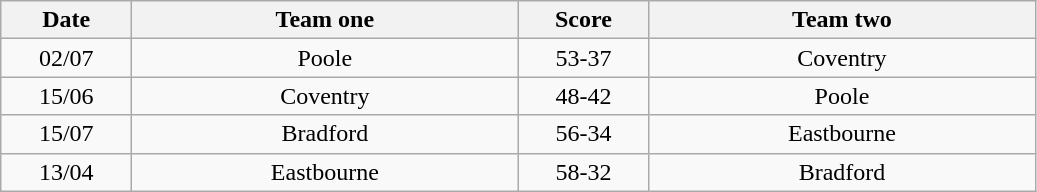<table class="wikitable" style="text-align: center">
<tr>
<th width=80>Date</th>
<th width=250>Team one</th>
<th width=80>Score</th>
<th width=250>Team two</th>
</tr>
<tr>
<td>02/07</td>
<td>Poole</td>
<td>53-37</td>
<td>Coventry</td>
</tr>
<tr>
<td>15/06</td>
<td>Coventry</td>
<td>48-42</td>
<td>Poole</td>
</tr>
<tr>
<td>15/07</td>
<td>Bradford</td>
<td>56-34</td>
<td>Eastbourne</td>
</tr>
<tr>
<td>13/04</td>
<td>Eastbourne</td>
<td>58-32</td>
<td>Bradford</td>
</tr>
</table>
